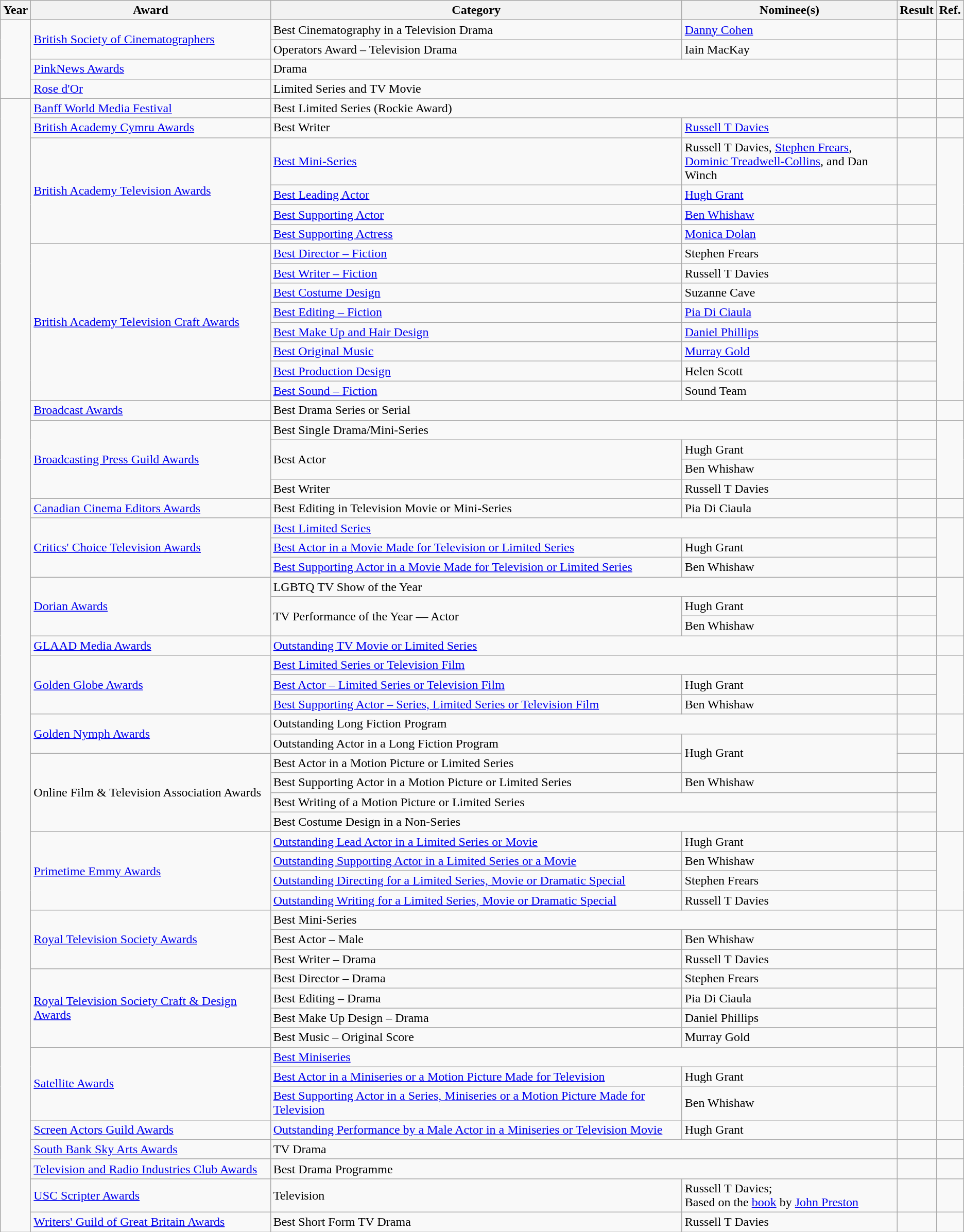<table class="wikitable sortable">
<tr>
<th>Year</th>
<th>Award</th>
<th>Category</th>
<th>Nominee(s)</th>
<th>Result</th>
<th>Ref.</th>
</tr>
<tr>
<td rowspan="4"></td>
<td rowspan="2"><a href='#'>British Society of Cinematographers</a></td>
<td>Best Cinematography in a Television Drama</td>
<td><a href='#'>Danny Cohen</a></td>
<td></td>
<td align="center"></td>
</tr>
<tr>
<td>Operators Award – Television Drama</td>
<td>Iain MacKay</td>
<td></td>
<td align="center"></td>
</tr>
<tr>
<td><a href='#'>PinkNews Awards</a></td>
<td colspan="2">Drama</td>
<td></td>
<td align="center"></td>
</tr>
<tr>
<td><a href='#'>Rose d'Or</a></td>
<td colspan="2">Limited Series and TV Movie</td>
<td></td>
<td align="center"></td>
</tr>
<tr>
<td rowspan="55"></td>
<td><a href='#'>Banff World Media Festival</a></td>
<td colspan="2">Best Limited Series (Rockie Award)</td>
<td></td>
<td align="center"></td>
</tr>
<tr>
<td><a href='#'>British Academy Cymru Awards</a></td>
<td>Best Writer</td>
<td><a href='#'>Russell T Davies</a></td>
<td></td>
<td align="center"></td>
</tr>
<tr>
<td rowspan="4"><a href='#'>British Academy Television Awards</a></td>
<td><a href='#'>Best Mini-Series</a></td>
<td>Russell T Davies, <a href='#'>Stephen Frears</a>, <br> <a href='#'>Dominic Treadwell-Collins</a>, and Dan Winch</td>
<td></td>
<td align="center" rowspan="4"></td>
</tr>
<tr>
<td><a href='#'>Best Leading Actor</a></td>
<td><a href='#'>Hugh Grant</a></td>
<td></td>
</tr>
<tr>
<td><a href='#'>Best Supporting Actor</a></td>
<td><a href='#'>Ben Whishaw</a></td>
<td></td>
</tr>
<tr>
<td><a href='#'>Best Supporting Actress</a></td>
<td><a href='#'>Monica Dolan</a></td>
<td></td>
</tr>
<tr>
<td rowspan="8"><a href='#'>British Academy Television Craft Awards</a></td>
<td><a href='#'>Best Director – Fiction</a></td>
<td>Stephen Frears</td>
<td></td>
<td align="center" rowspan="8"></td>
</tr>
<tr>
<td><a href='#'>Best Writer – Fiction</a></td>
<td>Russell T Davies</td>
<td></td>
</tr>
<tr>
<td><a href='#'>Best Costume Design</a></td>
<td>Suzanne Cave</td>
<td></td>
</tr>
<tr>
<td><a href='#'>Best Editing – Fiction</a></td>
<td><a href='#'>Pia Di Ciaula</a></td>
<td></td>
</tr>
<tr>
<td><a href='#'>Best Make Up and Hair Design</a></td>
<td><a href='#'>Daniel Phillips</a></td>
<td></td>
</tr>
<tr>
<td><a href='#'>Best Original Music</a></td>
<td><a href='#'>Murray Gold</a></td>
<td></td>
</tr>
<tr>
<td><a href='#'>Best Production Design</a></td>
<td>Helen Scott</td>
<td></td>
</tr>
<tr>
<td><a href='#'>Best Sound – Fiction</a></td>
<td>Sound Team</td>
<td></td>
</tr>
<tr>
<td><a href='#'>Broadcast Awards</a></td>
<td colspan="2">Best Drama Series or Serial</td>
<td></td>
<td align="center"></td>
</tr>
<tr>
<td rowspan="4"><a href='#'>Broadcasting Press Guild Awards</a></td>
<td colspan="2">Best Single Drama/Mini-Series</td>
<td></td>
<td align="center" rowspan="4"> <br> </td>
</tr>
<tr>
<td rowspan="2">Best Actor</td>
<td>Hugh Grant</td>
<td></td>
</tr>
<tr>
<td>Ben Whishaw</td>
<td></td>
</tr>
<tr>
<td>Best Writer</td>
<td>Russell T Davies</td>
<td></td>
</tr>
<tr>
<td><a href='#'>Canadian Cinema Editors Awards</a></td>
<td>Best Editing in Television Movie or Mini-Series</td>
<td>Pia Di Ciaula</td>
<td></td>
<td align="center"></td>
</tr>
<tr>
<td rowspan="3"><a href='#'>Critics' Choice Television Awards</a></td>
<td colspan="2"><a href='#'>Best Limited Series</a></td>
<td></td>
<td align="center" rowspan="3"></td>
</tr>
<tr>
<td><a href='#'>Best Actor in a Movie Made for Television or Limited Series</a></td>
<td>Hugh Grant</td>
<td></td>
</tr>
<tr>
<td><a href='#'>Best Supporting Actor in a Movie Made for Television or Limited Series</a></td>
<td>Ben Whishaw</td>
<td></td>
</tr>
<tr>
<td rowspan="3"><a href='#'>Dorian Awards</a></td>
<td colspan="2">LGBTQ TV Show of the Year</td>
<td></td>
<td align="center" rowspan="3"></td>
</tr>
<tr>
<td rowspan="2">TV Performance of the Year — Actor</td>
<td>Hugh Grant</td>
<td></td>
</tr>
<tr>
<td>Ben Whishaw</td>
<td></td>
</tr>
<tr>
<td><a href='#'>GLAAD Media Awards</a></td>
<td colspan="2"><a href='#'>Outstanding TV Movie or Limited Series</a></td>
<td></td>
<td align="center"></td>
</tr>
<tr>
<td rowspan="3"><a href='#'>Golden Globe Awards</a></td>
<td colspan="2"><a href='#'>Best Limited Series or Television Film</a></td>
<td></td>
<td align="center" rowspan="3"></td>
</tr>
<tr>
<td><a href='#'>Best Actor – Limited Series or Television Film</a></td>
<td>Hugh Grant</td>
<td></td>
</tr>
<tr>
<td><a href='#'>Best Supporting Actor – Series, Limited Series or Television Film</a></td>
<td>Ben Whishaw</td>
<td></td>
</tr>
<tr>
<td rowspan="2"><a href='#'>Golden Nymph Awards</a></td>
<td colspan="2">Outstanding Long Fiction Program</td>
<td></td>
<td align="center" rowspan="2"></td>
</tr>
<tr>
<td>Outstanding Actor in a Long Fiction Program</td>
<td rowspan="2">Hugh Grant</td>
<td></td>
</tr>
<tr>
<td rowspan="4">Online Film & Television Association Awards</td>
<td>Best Actor in a Motion Picture or Limited Series</td>
<td></td>
<td align="center" rowspan="4"></td>
</tr>
<tr>
<td>Best Supporting Actor in a Motion Picture or Limited Series</td>
<td>Ben Whishaw</td>
<td></td>
</tr>
<tr>
<td colspan="2">Best Writing of a Motion Picture or Limited Series</td>
<td></td>
</tr>
<tr>
<td colspan="2">Best Costume Design in a Non-Series</td>
<td></td>
</tr>
<tr>
<td rowspan="4"><a href='#'>Primetime Emmy Awards</a></td>
<td><a href='#'>Outstanding Lead Actor in a Limited Series or Movie</a></td>
<td>Hugh Grant</td>
<td></td>
<td align="center" rowspan="4"></td>
</tr>
<tr>
<td><a href='#'>Outstanding Supporting Actor in a Limited Series or a Movie</a></td>
<td>Ben Whishaw</td>
<td></td>
</tr>
<tr>
<td><a href='#'>Outstanding Directing for a Limited Series, Movie or Dramatic Special</a></td>
<td>Stephen Frears</td>
<td></td>
</tr>
<tr>
<td><a href='#'>Outstanding Writing for a Limited Series, Movie or Dramatic Special</a></td>
<td>Russell T Davies</td>
<td></td>
</tr>
<tr>
<td rowspan="3"><a href='#'>Royal Television Society Awards</a></td>
<td colspan="2">Best Mini-Series</td>
<td></td>
<td align="center" rowspan="3"></td>
</tr>
<tr>
<td>Best Actor – Male</td>
<td>Ben Whishaw</td>
<td></td>
</tr>
<tr>
<td>Best Writer – Drama</td>
<td>Russell T Davies</td>
<td></td>
</tr>
<tr>
<td rowspan="4"><a href='#'>Royal Television Society Craft & Design Awards</a></td>
<td>Best Director – Drama</td>
<td>Stephen Frears</td>
<td></td>
<td align="center" rowspan="4"></td>
</tr>
<tr>
<td>Best Editing – Drama</td>
<td>Pia Di Ciaula</td>
<td></td>
</tr>
<tr>
<td>Best Make Up Design – Drama</td>
<td>Daniel Phillips</td>
<td></td>
</tr>
<tr>
<td>Best Music – Original Score</td>
<td>Murray Gold</td>
<td></td>
</tr>
<tr>
<td rowspan="3"><a href='#'>Satellite Awards</a></td>
<td colspan="2"><a href='#'>Best Miniseries</a></td>
<td></td>
<td align="center" rowspan="3"></td>
</tr>
<tr>
<td><a href='#'>Best Actor in a Miniseries or a Motion Picture Made for Television</a></td>
<td>Hugh Grant</td>
<td></td>
</tr>
<tr>
<td><a href='#'>Best Supporting Actor in a Series, Miniseries or a Motion Picture Made for Television</a></td>
<td>Ben Whishaw</td>
<td></td>
</tr>
<tr>
<td><a href='#'>Screen Actors Guild Awards</a></td>
<td><a href='#'>Outstanding Performance by a Male Actor in a Miniseries or Television Movie</a></td>
<td>Hugh Grant</td>
<td></td>
<td align="center"></td>
</tr>
<tr>
<td><a href='#'>South Bank Sky Arts Awards</a></td>
<td colspan="2">TV Drama</td>
<td></td>
<td align="center"></td>
</tr>
<tr>
<td><a href='#'>Television and Radio Industries Club Awards</a></td>
<td colspan="2">Best Drama Programme</td>
<td></td>
<td align="center"></td>
</tr>
<tr>
<td><a href='#'>USC Scripter Awards</a></td>
<td>Television</td>
<td>Russell T Davies; <br> Based on the <a href='#'>book</a> by <a href='#'>John Preston</a></td>
<td></td>
<td align="center"></td>
</tr>
<tr>
<td><a href='#'>Writers' Guild of Great Britain Awards</a></td>
<td>Best Short Form TV Drama</td>
<td>Russell T Davies</td>
<td></td>
<td align="center"></td>
</tr>
</table>
